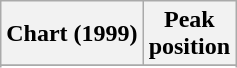<table class="wikitable sortable">
<tr>
<th align="left">Chart (1999)</th>
<th align="center">Peak<br>position</th>
</tr>
<tr>
</tr>
<tr>
</tr>
<tr>
</tr>
</table>
